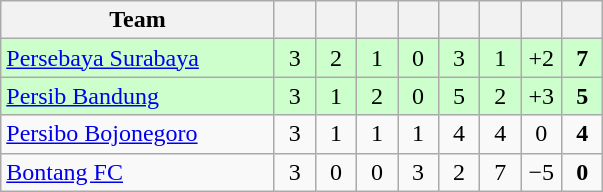<table class="wikitable" style="text-align:center">
<tr>
<th style="width:175px;">Team</th>
<th width="20"></th>
<th width="20"></th>
<th width="20"></th>
<th width="20"></th>
<th width="20"></th>
<th width="20"></th>
<th width="20"></th>
<th width="20"></th>
</tr>
<tr style="background:#cfc;">
<td align=left><a href='#'>Persebaya Surabaya</a></td>
<td>3</td>
<td>2</td>
<td>1</td>
<td>0</td>
<td>3</td>
<td>1</td>
<td>+2</td>
<td><strong>7</strong></td>
</tr>
<tr style="background:#cfc;">
<td align=left><a href='#'>Persib Bandung</a></td>
<td>3</td>
<td>1</td>
<td>2</td>
<td>0</td>
<td>5</td>
<td>2</td>
<td>+3</td>
<td><strong>5</strong></td>
</tr>
<tr>
<td align=left><a href='#'>Persibo Bojonegoro</a></td>
<td>3</td>
<td>1</td>
<td>1</td>
<td>1</td>
<td>4</td>
<td>4</td>
<td>0</td>
<td><strong>4</strong></td>
</tr>
<tr>
<td align=left><a href='#'>Bontang FC</a></td>
<td>3</td>
<td>0</td>
<td>0</td>
<td>3</td>
<td>2</td>
<td>7</td>
<td>−5</td>
<td><strong>0</strong></td>
</tr>
</table>
